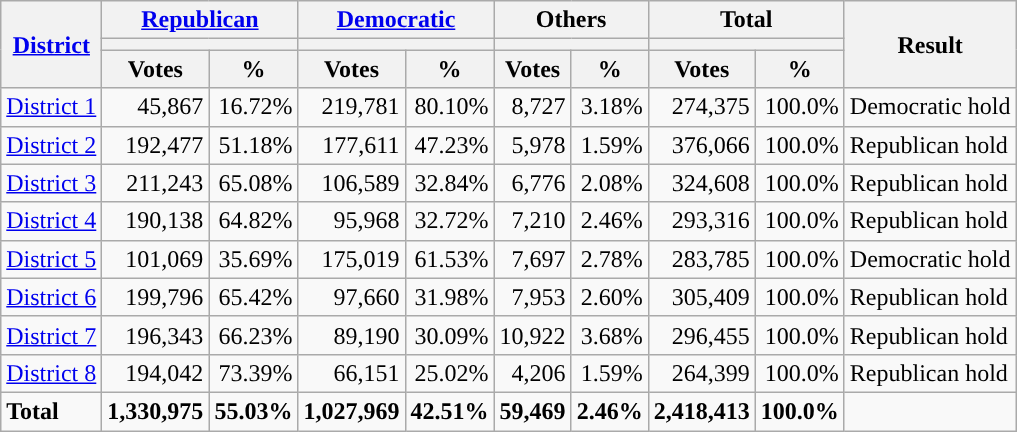<table class="wikitable plainrowheaders sortable" style="font-size:100%; text-align:right;">
<tr>
<th rowspan="3" scope="col"><a href='#'>District</a></th>
<th colspan="2" scope="col"><a href='#'>Republican</a></th>
<th colspan="2" scope="col"><a href='#'>Democratic</a></th>
<th colspan="2" scope="col">Others</th>
<th colspan="2" scope="col">Total</th>
<th rowspan="3" scope="col">Result</th>
</tr>
<tr>
<th colspan="2" scope="col" style="background:"></th>
<th colspan="2" scope="col" style="background:"></th>
<th colspan="2" scope="col"></th>
<th colspan="2" scope="col"></th>
</tr>
<tr>
<th data-sort-type="number" scope="col">Votes</th>
<th data-sort-type="number" scope="col">%</th>
<th data-sort-type="number" scope="col">Votes</th>
<th data-sort-type="number" scope="col">%</th>
<th data-sort-type="number" scope="col">Votes</th>
<th data-sort-type="number" scope="col">%</th>
<th data-sort-type="number" scope="col">Votes</th>
<th data-sort-type="number" scope="col">%</th>
</tr>
<tr>
<td align="left"><a href='#'>District 1</a></td>
<td>45,867</td>
<td>16.72%</td>
<td>219,781</td>
<td>80.10%</td>
<td>8,727</td>
<td>3.18%</td>
<td>274,375</td>
<td>100.0%</td>
<td align="left">Democratic hold</td>
</tr>
<tr>
<td align="left"><a href='#'>District 2</a></td>
<td>192,477</td>
<td>51.18%</td>
<td>177,611</td>
<td>47.23%</td>
<td>5,978</td>
<td>1.59%</td>
<td>376,066</td>
<td>100.0%</td>
<td align="left">Republican hold</td>
</tr>
<tr>
<td align="left"><a href='#'>District 3</a></td>
<td>211,243</td>
<td>65.08%</td>
<td>106,589</td>
<td>32.84%</td>
<td>6,776</td>
<td>2.08%</td>
<td>324,608</td>
<td>100.0%</td>
<td align="left">Republican hold</td>
</tr>
<tr>
<td align="left"><a href='#'>District 4</a></td>
<td>190,138</td>
<td>64.82%</td>
<td>95,968</td>
<td>32.72%</td>
<td>7,210</td>
<td>2.46%</td>
<td>293,316</td>
<td>100.0%</td>
<td align="left">Republican hold</td>
</tr>
<tr>
<td align="left"><a href='#'>District 5</a></td>
<td>101,069</td>
<td>35.69%</td>
<td>175,019</td>
<td>61.53%</td>
<td>7,697</td>
<td>2.78%</td>
<td>283,785</td>
<td>100.0%</td>
<td align="left">Democratic hold</td>
</tr>
<tr>
<td align="left"><a href='#'>District 6</a></td>
<td>199,796</td>
<td>65.42%</td>
<td>97,660</td>
<td>31.98%</td>
<td>7,953</td>
<td>2.60%</td>
<td>305,409</td>
<td>100.0%</td>
<td align="left">Republican hold</td>
</tr>
<tr>
<td align="left"><a href='#'>District 7</a></td>
<td>196,343</td>
<td>66.23%</td>
<td>89,190</td>
<td>30.09%</td>
<td>10,922</td>
<td>3.68%</td>
<td>296,455</td>
<td>100.0%</td>
<td align="left">Republican hold</td>
</tr>
<tr>
<td align="left"><a href='#'>District 8</a></td>
<td>194,042</td>
<td>73.39%</td>
<td>66,151</td>
<td>25.02%</td>
<td>4,206</td>
<td>1.59%</td>
<td>264,399</td>
<td>100.0%</td>
<td align="left">Republican hold</td>
</tr>
<tr class="sortbottom" style="font-weight:bold">
<td align="left">Total</td>
<td>1,330,975</td>
<td>55.03%</td>
<td>1,027,969</td>
<td>42.51%</td>
<td>59,469</td>
<td>2.46%</td>
<td>2,418,413</td>
<td>100.0%</td>
<td></td>
</tr>
</table>
